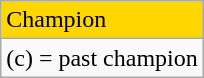<table class="wikitable">
<tr style="background:gold">
<td>Champion</td>
</tr>
<tr>
<td>(c) = past champion</td>
</tr>
</table>
